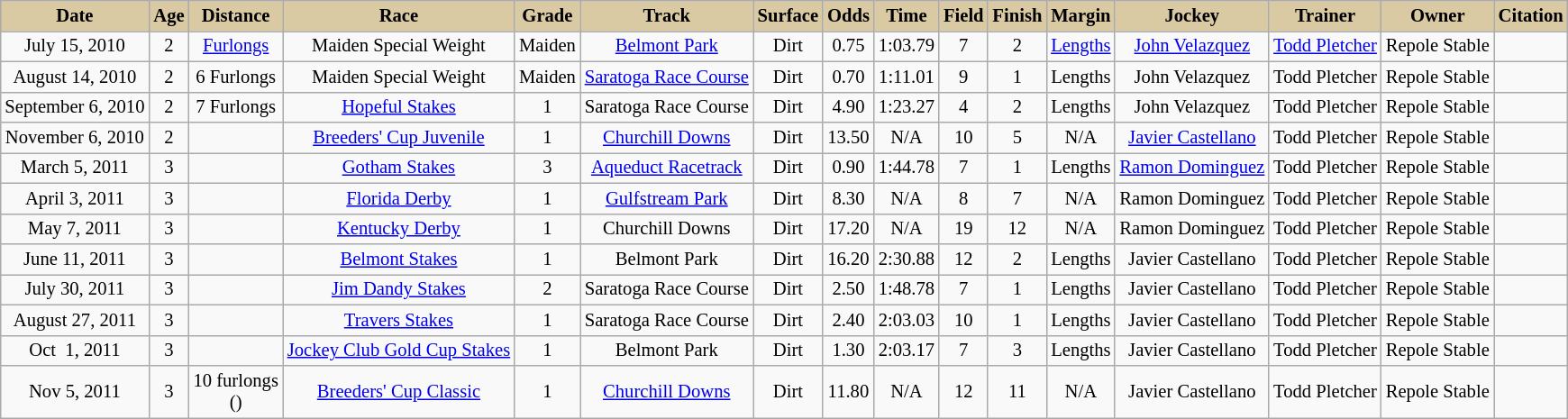<table class = "wikitable sortable" | border="1" cellpadding="1" style="text-align:center; margin-left:1em; border-collapse: collapse; font-size:86%">
<tr style="background:#dacaa4; text-align:center;">
<td><strong>Date</strong></td>
<td><strong>Age</strong></td>
<td><strong>Distance</strong></td>
<td><strong>Race</strong></td>
<td><strong>Grade</strong></td>
<td><strong>Track</strong></td>
<td><strong>Surface</strong></td>
<td><strong>Odds</strong></td>
<td><strong>Time</strong></td>
<td><strong>Field</strong></td>
<td><strong>Finish</strong></td>
<td><strong>Margin</strong></td>
<td><strong>Jockey</strong></td>
<td><strong>Trainer</strong></td>
<td><strong>Owner</strong></td>
<td><strong>Citation</strong></td>
</tr>
<tr>
<td>July 15, 2010</td>
<td>2</td>
<td> <a href='#'>Furlongs</a></td>
<td>Maiden Special Weight</td>
<td>Maiden</td>
<td><a href='#'>Belmont Park</a></td>
<td>Dirt</td>
<td>0.75</td>
<td>1:03.79</td>
<td>7</td>
<td>2</td>
<td> <a href='#'>Lengths</a></td>
<td><a href='#'>John Velazquez</a></td>
<td><a href='#'>Todd Pletcher</a></td>
<td>Repole Stable</td>
<td></td>
</tr>
<tr>
<td>August 14, 2010</td>
<td>2</td>
<td>6 Furlongs</td>
<td>Maiden Special Weight</td>
<td>Maiden</td>
<td><a href='#'>Saratoga Race Course</a></td>
<td>Dirt</td>
<td>0.70</td>
<td>1:11.01</td>
<td>9</td>
<td>1</td>
<td> Lengths</td>
<td>John Velazquez</td>
<td>Todd Pletcher</td>
<td>Repole Stable</td>
<td></td>
</tr>
<tr>
<td>September 6, 2010</td>
<td>2</td>
<td>7 Furlongs</td>
<td><a href='#'>Hopeful Stakes</a></td>
<td>1</td>
<td>Saratoga Race Course</td>
<td>Dirt</td>
<td>4.90</td>
<td>1:23.27</td>
<td>4</td>
<td>2</td>
<td> Lengths</td>
<td>John Velazquez</td>
<td>Todd Pletcher</td>
<td>Repole Stable</td>
<td></td>
</tr>
<tr>
<td>November 6, 2010</td>
<td>2</td>
<td></td>
<td><a href='#'>Breeders' Cup Juvenile</a></td>
<td>1</td>
<td><a href='#'>Churchill Downs</a></td>
<td>Dirt</td>
<td>13.50</td>
<td>N/A</td>
<td>10</td>
<td>5</td>
<td>N/A</td>
<td><a href='#'>Javier Castellano</a></td>
<td>Todd Pletcher</td>
<td>Repole Stable</td>
<td></td>
</tr>
<tr>
<td>March 5, 2011</td>
<td>3</td>
<td></td>
<td><a href='#'>Gotham Stakes</a></td>
<td>3</td>
<td><a href='#'>Aqueduct Racetrack</a></td>
<td>Dirt</td>
<td>0.90</td>
<td>1:44.78</td>
<td>7</td>
<td>1</td>
<td> Lengths</td>
<td><a href='#'>Ramon Dominguez</a></td>
<td>Todd Pletcher</td>
<td>Repole Stable</td>
<td></td>
</tr>
<tr>
<td>April 3, 2011</td>
<td>3</td>
<td></td>
<td><a href='#'>Florida Derby</a></td>
<td>1</td>
<td><a href='#'>Gulfstream Park</a></td>
<td>Dirt</td>
<td>8.30</td>
<td>N/A</td>
<td>8</td>
<td>7</td>
<td>N/A</td>
<td>Ramon Dominguez</td>
<td>Todd Pletcher</td>
<td>Repole Stable</td>
<td></td>
</tr>
<tr>
<td>May 7, 2011</td>
<td>3</td>
<td></td>
<td><a href='#'>Kentucky Derby</a></td>
<td>1</td>
<td>Churchill Downs</td>
<td>Dirt</td>
<td>17.20</td>
<td>N/A</td>
<td>19</td>
<td>12</td>
<td>N/A</td>
<td>Ramon Dominguez</td>
<td>Todd Pletcher</td>
<td>Repole Stable</td>
<td></td>
</tr>
<tr>
<td>June 11, 2011</td>
<td>3</td>
<td></td>
<td><a href='#'>Belmont Stakes</a></td>
<td>1</td>
<td>Belmont Park</td>
<td>Dirt</td>
<td>16.20</td>
<td>2:30.88</td>
<td>12</td>
<td>2</td>
<td> Lengths</td>
<td>Javier Castellano</td>
<td>Todd Pletcher</td>
<td>Repole Stable</td>
<td></td>
</tr>
<tr>
<td>July 30, 2011</td>
<td>3</td>
<td></td>
<td><a href='#'>Jim Dandy Stakes</a></td>
<td>2</td>
<td>Saratoga Race Course</td>
<td>Dirt</td>
<td>2.50</td>
<td>1:48.78</td>
<td>7</td>
<td>1</td>
<td> Lengths</td>
<td>Javier Castellano</td>
<td>Todd Pletcher</td>
<td>Repole Stable</td>
<td></td>
</tr>
<tr>
<td>August 27, 2011</td>
<td>3</td>
<td></td>
<td><a href='#'>Travers Stakes</a></td>
<td>1</td>
<td>Saratoga Race Course</td>
<td>Dirt</td>
<td>2.40</td>
<td>2:03.03</td>
<td>10</td>
<td>1</td>
<td> Lengths</td>
<td>Javier Castellano</td>
<td>Todd Pletcher</td>
<td>Repole Stable</td>
<td></td>
</tr>
<tr>
<td>Oct  1, 2011</td>
<td>3</td>
<td></td>
<td><a href='#'>Jockey Club Gold Cup Stakes</a></td>
<td>1</td>
<td>Belmont Park</td>
<td>Dirt</td>
<td>1.30</td>
<td>2:03.17</td>
<td>7</td>
<td>3</td>
<td> Lengths</td>
<td>Javier Castellano</td>
<td>Todd Pletcher</td>
<td>Repole Stable</td>
<td></td>
</tr>
<tr>
<td>Nov 5, 2011</td>
<td>3</td>
<td>10 furlongs<br>()</td>
<td><a href='#'>Breeders' Cup Classic</a></td>
<td>1</td>
<td><a href='#'>Churchill Downs</a></td>
<td>Dirt</td>
<td>11.80</td>
<td>N/A</td>
<td>12</td>
<td>11</td>
<td>N/A</td>
<td>Javier Castellano</td>
<td>Todd Pletcher</td>
<td>Repole Stable</td>
<td></td>
</tr>
</table>
